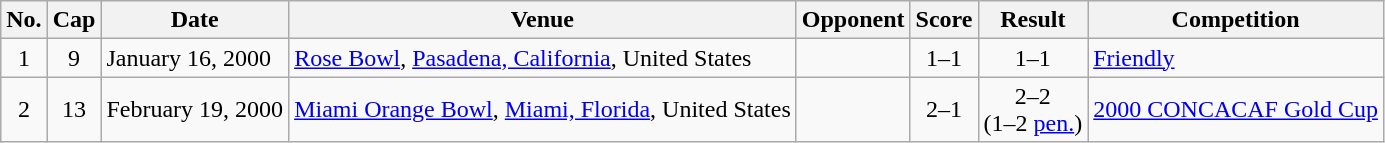<table class="wikitable sortable">
<tr>
<th scope="col">No.</th>
<th scope="col">Cap</th>
<th scope="col">Date</th>
<th scope="col">Venue</th>
<th scope="col">Opponent</th>
<th scope="col">Score</th>
<th scope="col">Result</th>
<th scope="col">Competition</th>
</tr>
<tr>
<td align="center">1</td>
<td align="center">9</td>
<td>January 16, 2000</td>
<td><a href='#'>Rose Bowl</a>, <a href='#'>Pasadena, California</a>, United States</td>
<td></td>
<td align="center">1–1</td>
<td align="center">1–1</td>
<td><a href='#'>Friendly</a></td>
</tr>
<tr>
<td align="center">2</td>
<td align="center">13</td>
<td>February 19, 2000</td>
<td><a href='#'>Miami Orange Bowl</a>, <a href='#'>Miami, Florida</a>, United States</td>
<td></td>
<td align="center">2–1</td>
<td align="center">2–2<br>(1–2 <a href='#'>pen.</a>)</td>
<td><a href='#'>2000 CONCACAF Gold Cup</a></td>
</tr>
</table>
